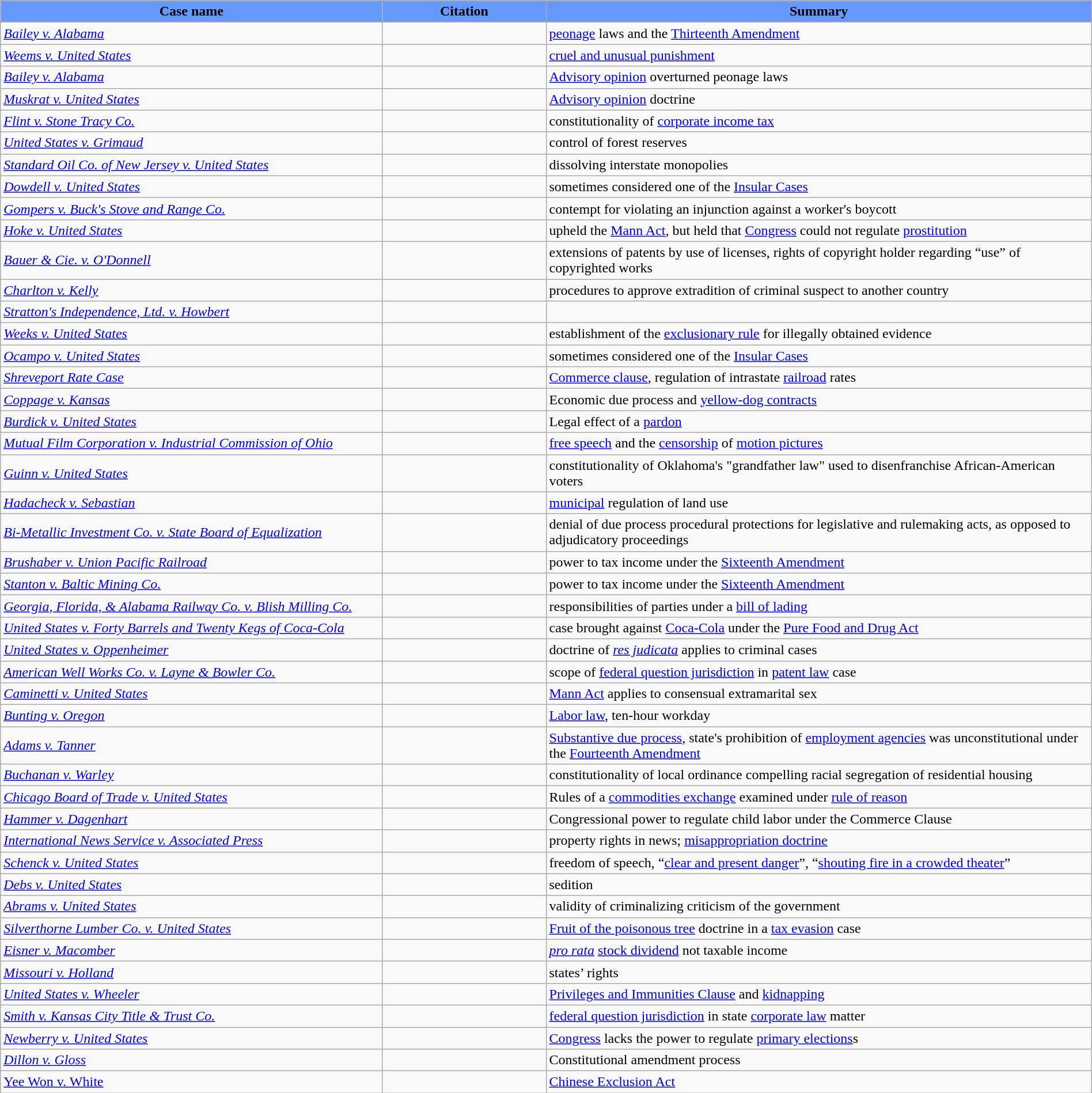<table class="wikitable" style="margin:auto;width:100%">
<tr>
<th style="background:#6699FF">Case name</th>
<th style="background:#6699FF;width:15%">Citation</th>
<th style="background:#6699FF;width:50%">Summary</th>
</tr>
<tr>
<td><em><a href='#'>Bailey v. Alabama</a></em></td>
<td></td>
<td><a href='#'>peonage</a> laws and the <a href='#'>Thirteenth Amendment</a></td>
</tr>
<tr>
<td><em><a href='#'>Weems v. United States</a></em></td>
<td></td>
<td><a href='#'>cruel and unusual punishment</a></td>
</tr>
<tr>
<td><em><a href='#'>Bailey v. Alabama</a></em></td>
<td></td>
<td><a href='#'>Advisory opinion</a> overturned peonage laws</td>
</tr>
<tr>
<td><em><a href='#'>Muskrat v. United States</a></em></td>
<td></td>
<td><a href='#'>Advisory opinion</a> doctrine</td>
</tr>
<tr>
<td><em><a href='#'>Flint v. Stone Tracy Co.</a></em></td>
<td></td>
<td>constitutionality of <a href='#'>corporate income tax</a></td>
</tr>
<tr>
<td><em><a href='#'>United States v. Grimaud</a></em></td>
<td></td>
<td>control of forest reserves</td>
</tr>
<tr>
<td><em><a href='#'>Standard Oil Co. of New Jersey v. United States</a></em></td>
<td></td>
<td>dissolving interstate monopolies</td>
</tr>
<tr>
<td><em><a href='#'>Dowdell v. United States</a></em></td>
<td></td>
<td>sometimes considered one of the <a href='#'>Insular Cases</a></td>
</tr>
<tr>
<td><em><a href='#'>Gompers v. Buck's Stove and Range Co.</a></em></td>
<td></td>
<td>contempt for violating an injunction against a worker's boycott</td>
</tr>
<tr>
<td><em><a href='#'>Hoke v. United States</a></em></td>
<td></td>
<td>upheld the <a href='#'>Mann Act</a>, but held that <a href='#'>Congress</a> could not regulate <a href='#'>prostitution</a></td>
</tr>
<tr>
<td><em><a href='#'>Bauer & Cie. v. O'Donnell</a></em></td>
<td></td>
<td>extensions of patents by use of licenses, rights of copyright holder regarding “use” of copyrighted works</td>
</tr>
<tr>
<td><em><a href='#'>Charlton v. Kelly</a></em></td>
<td></td>
<td>procedures to approve extradition of criminal suspect to another country</td>
</tr>
<tr>
<td><em><a href='#'>Stratton's Independence, Ltd. v. Howbert</a></em></td>
<td></td>
<td></td>
</tr>
<tr>
<td><em><a href='#'>Weeks v. United States</a></em></td>
<td></td>
<td>establishment of the <a href='#'>exclusionary rule</a> for illegally obtained evidence</td>
</tr>
<tr>
<td><em><a href='#'>Ocampo v. United States</a></em></td>
<td></td>
<td>sometimes considered one of the <a href='#'>Insular Cases</a></td>
</tr>
<tr>
<td><em><a href='#'>Shreveport Rate Case</a></em></td>
<td></td>
<td><a href='#'>Commerce clause</a>, regulation of intrastate <a href='#'>railroad</a> rates</td>
</tr>
<tr>
<td><em><a href='#'>Coppage v. Kansas</a></em></td>
<td></td>
<td>Economic due process and <a href='#'>yellow-dog contracts</a></td>
</tr>
<tr>
<td><em><a href='#'>Burdick v. United States</a></em></td>
<td></td>
<td>Legal effect of a <a href='#'>pardon</a></td>
</tr>
<tr>
<td><em><a href='#'>Mutual Film Corporation v. Industrial Commission of Ohio</a></em></td>
<td></td>
<td><a href='#'>free speech</a> and the <a href='#'>censorship</a> of <a href='#'>motion pictures</a></td>
</tr>
<tr>
<td><em><a href='#'>Guinn v. United States</a></em></td>
<td></td>
<td>constitutionality of Oklahoma's "grandfather law" used to disenfranchise African-American voters</td>
</tr>
<tr>
<td><em><a href='#'>Hadacheck v. Sebastian</a></em></td>
<td></td>
<td><a href='#'>municipal</a> regulation of land use</td>
</tr>
<tr>
<td><em><a href='#'>Bi-Metallic Investment Co. v. State Board of Equalization</a></em></td>
<td></td>
<td>denial of due process procedural protections for legislative and rulemaking acts, as opposed to adjudicatory proceedings</td>
</tr>
<tr>
<td><em><a href='#'>Brushaber v. Union Pacific Railroad</a></em></td>
<td></td>
<td>power to tax income under the <a href='#'>Sixteenth Amendment</a></td>
</tr>
<tr>
<td><em><a href='#'>Stanton v. Baltic Mining Co.</a></em></td>
<td></td>
<td>power to tax income under the <a href='#'>Sixteenth Amendment</a></td>
</tr>
<tr>
<td><em><a href='#'>Georgia, Florida, & Alabama Railway Co. v. Blish Milling Co.</a></em></td>
<td></td>
<td>responsibilities of parties under a <a href='#'>bill of lading</a></td>
</tr>
<tr>
<td><em><a href='#'>United States v. Forty Barrels and Twenty Kegs of Coca-Cola</a></em></td>
<td></td>
<td>case brought against <a href='#'>Coca-Cola</a> under the <a href='#'>Pure Food and Drug Act</a></td>
</tr>
<tr>
<td><em><a href='#'>United States v. Oppenheimer</a></em></td>
<td></td>
<td>doctrine of <em><a href='#'>res judicata</a></em> applies to criminal cases</td>
</tr>
<tr>
<td><em><a href='#'>American Well Works Co. v. Layne & Bowler Co.</a></em></td>
<td></td>
<td>scope of <a href='#'>federal question jurisdiction</a> in <a href='#'>patent law</a> case</td>
</tr>
<tr>
<td><em><a href='#'>Caminetti v. United States</a></em></td>
<td></td>
<td><a href='#'>Mann Act</a> applies to consensual extramarital sex</td>
</tr>
<tr>
<td><em><a href='#'>Bunting v. Oregon</a></em></td>
<td></td>
<td><a href='#'>Labor law</a>, ten-hour workday</td>
</tr>
<tr>
<td><em><a href='#'>Adams v. Tanner</a></em></td>
<td></td>
<td><a href='#'>Substantive due process</a>, state's prohibition of <a href='#'>employment agencies</a> was unconstitutional under the <a href='#'>Fourteenth Amendment</a></td>
</tr>
<tr>
<td><em><a href='#'>Buchanan v. Warley</a></em></td>
<td></td>
<td>constitutionality of local ordinance compelling racial segregation of residential housing</td>
</tr>
<tr>
<td><em><a href='#'>Chicago Board of Trade v. United States</a></em></td>
<td></td>
<td>Rules of a <a href='#'>commodities exchange</a> examined under <a href='#'>rule of reason</a></td>
</tr>
<tr>
<td><em><a href='#'>Hammer v. Dagenhart</a></em></td>
<td></td>
<td>Congressional power to regulate child labor under the Commerce Clause</td>
</tr>
<tr>
<td><em><a href='#'>International News Service v. Associated Press</a></em></td>
<td></td>
<td>property rights in news; <a href='#'>misappropriation doctrine</a></td>
</tr>
<tr>
<td><em><a href='#'>Schenck v. United States</a></em></td>
<td></td>
<td>freedom of speech, “<a href='#'>clear and present danger</a>”, “<a href='#'>shouting fire in a crowded theater</a>”</td>
</tr>
<tr>
<td><em><a href='#'>Debs v. United States</a></em></td>
<td></td>
<td>sedition</td>
</tr>
<tr>
<td><em><a href='#'>Abrams v. United States</a></em></td>
<td></td>
<td>validity of criminalizing criticism of the government</td>
</tr>
<tr>
<td><em><a href='#'>Silverthorne Lumber Co. v. United States</a></em></td>
<td></td>
<td><a href='#'>Fruit of the poisonous tree</a> doctrine in a <a href='#'>tax evasion</a> case</td>
</tr>
<tr>
<td><em><a href='#'>Eisner v. Macomber</a></em></td>
<td></td>
<td><em><a href='#'>pro rata</a></em> <a href='#'>stock dividend</a> not taxable income</td>
</tr>
<tr>
<td><em><a href='#'>Missouri v. Holland</a></em></td>
<td></td>
<td>states’ rights</td>
</tr>
<tr>
<td><em><a href='#'>United States v. Wheeler</a></em></td>
<td></td>
<td><a href='#'>Privileges and Immunities Clause</a> and <a href='#'>kidnapping</a></td>
</tr>
<tr>
<td><em><a href='#'>Smith v. Kansas City Title & Trust Co.</a></em></td>
<td></td>
<td><a href='#'>federal question jurisdiction</a> in state <a href='#'>corporate law</a> matter</td>
</tr>
<tr>
<td><em><a href='#'>Newberry v. United States</a></em></td>
<td></td>
<td><a href='#'>Congress</a> lacks the power to regulate <a href='#'>primary elections</a>s</td>
</tr>
<tr>
<td><em><a href='#'>Dillon v. Gloss</a></em></td>
<td></td>
<td>Constitutional amendment process</td>
</tr>
<tr>
<td><a href='#'>Yee Won v. White</a></td>
<td></td>
<td><a href='#'>Chinese Exclusion Act</a></td>
</tr>
</table>
